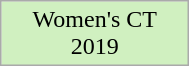<table class="wikitable"  style="width:10%; text-align:center;">
<tr>
<td style="background:#d0f0c0;">Women's CT 2019</td>
</tr>
</table>
